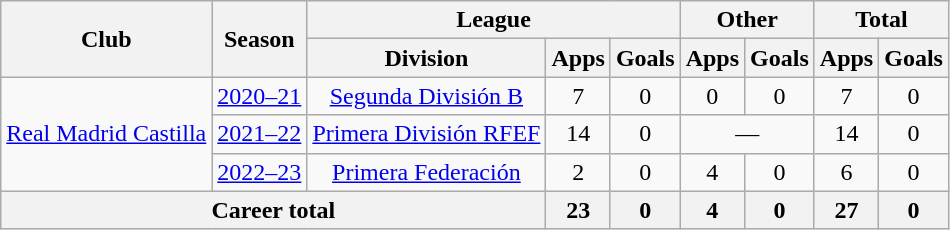<table class=wikitable style=text-align:center>
<tr>
<th rowspan=2>Club</th>
<th rowspan=2>Season</th>
<th colspan=3>League</th>
<th colspan=2>Other</th>
<th colspan=2>Total</th>
</tr>
<tr>
<th>Division</th>
<th>Apps</th>
<th>Goals</th>
<th>Apps</th>
<th>Goals</th>
<th>Apps</th>
<th>Goals</th>
</tr>
<tr>
<td rowspan="3"><a href='#'>Real Madrid Castilla</a></td>
<td><a href='#'>2020–21</a></td>
<td><a href='#'>Segunda División B</a></td>
<td>7</td>
<td>0</td>
<td>0</td>
<td>0</td>
<td>7</td>
<td>0</td>
</tr>
<tr>
<td><a href='#'>2021–22</a></td>
<td><a href='#'>Primera División RFEF</a></td>
<td>14</td>
<td>0</td>
<td colspan="2">—</td>
<td>14</td>
<td>0</td>
</tr>
<tr>
<td><a href='#'>2022–23</a></td>
<td><a href='#'>Primera Federación</a></td>
<td>2</td>
<td>0</td>
<td>4</td>
<td>0</td>
<td>6</td>
<td>0</td>
</tr>
<tr>
<th colspan="3">Career total</th>
<th>23</th>
<th>0</th>
<th>4</th>
<th>0</th>
<th>27</th>
<th>0</th>
</tr>
</table>
